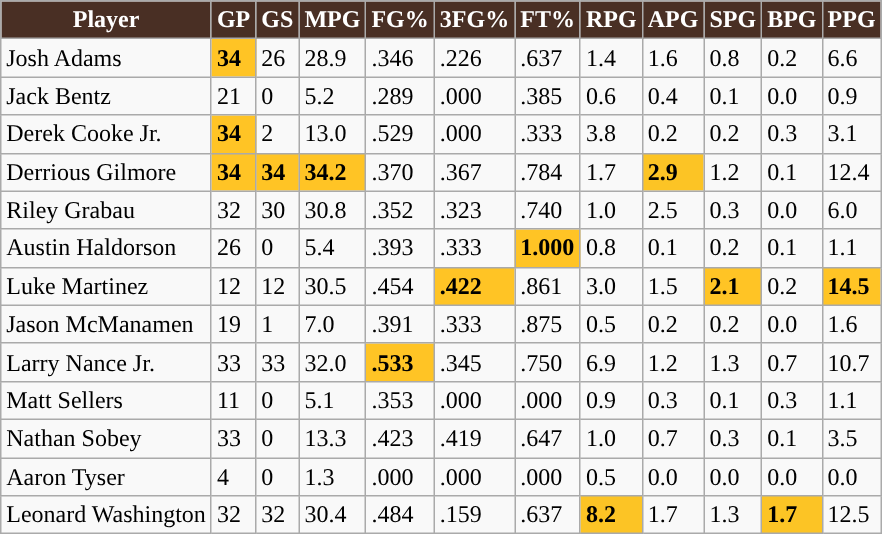<table class="wikitable sortable">
<tr>
<th style="background:#492f24; color:white">Player</th>
<th style="background:#492f24; color:white">GP</th>
<th style="background:#492f24; color:white">GS</th>
<th style="background:#492f24; color:white">MPG</th>
<th style="background:#492f24; color:white">FG%</th>
<th style="background:#492f24; color:white">3FG%</th>
<th style="background:#492f24; color:white">FT%</th>
<th style="background:#492f24; color:white;">RPG</th>
<th style="background:#492f24; color:white;">APG</th>
<th style="background:#492f24; color:white;">SPG</th>
<th style="background:#492f24; color:white;">BPG</th>
<th style="background:#492f24; color:white;">PPG</th>
</tr>
<tr>
<td>Josh Adams</td>
<td style="background:#ffc425"><strong>34</strong></td>
<td>26</td>
<td>28.9</td>
<td>.346</td>
<td>.226</td>
<td>.637</td>
<td>1.4</td>
<td>1.6</td>
<td>0.8</td>
<td>0.2</td>
<td>6.6</td>
</tr>
<tr>
<td>Jack Bentz</td>
<td>21</td>
<td>0</td>
<td>5.2</td>
<td>.289</td>
<td>.000</td>
<td>.385</td>
<td>0.6</td>
<td>0.4</td>
<td>0.1</td>
<td>0.0</td>
<td>0.9</td>
</tr>
<tr>
<td>Derek Cooke Jr.</td>
<td style="background:#ffc425"><strong>34</strong></td>
<td>2</td>
<td>13.0</td>
<td>.529</td>
<td>.000</td>
<td>.333</td>
<td>3.8</td>
<td>0.2</td>
<td>0.2</td>
<td>0.3</td>
<td>3.1</td>
</tr>
<tr>
<td>Derrious Gilmore</td>
<td style="background:#ffc425"><strong>34</strong></td>
<td style="background:#ffc425"><strong>34</strong></td>
<td style="background:#ffc425"><strong>34.2</strong></td>
<td>.370</td>
<td>.367</td>
<td>.784</td>
<td>1.7</td>
<td style="background:#fcc425"><strong>2.9</strong></td>
<td>1.2</td>
<td>0.1</td>
<td>12.4</td>
</tr>
<tr>
<td>Riley Grabau</td>
<td>32</td>
<td>30</td>
<td>30.8</td>
<td>.352</td>
<td>.323</td>
<td>.740</td>
<td>1.0</td>
<td>2.5</td>
<td>0.3</td>
<td>0.0</td>
<td>6.0</td>
</tr>
<tr>
<td>Austin Haldorson</td>
<td>26</td>
<td>0</td>
<td>5.4</td>
<td>.393</td>
<td>.333</td>
<td style="background:#ffc425"><strong>1.000</strong></td>
<td>0.8</td>
<td>0.1</td>
<td>0.2</td>
<td>0.1</td>
<td>1.1</td>
</tr>
<tr>
<td>Luke Martinez</td>
<td>12</td>
<td>12</td>
<td>30.5</td>
<td>.454</td>
<td style="background:#ffc425"><strong>.422</strong></td>
<td>.861</td>
<td>3.0</td>
<td>1.5</td>
<td style="background:#ffc425"><strong>2.1</strong></td>
<td>0.2</td>
<td style="background:#ffc425"><strong>14.5</strong></td>
</tr>
<tr>
<td>Jason McManamen</td>
<td>19</td>
<td>1</td>
<td>7.0</td>
<td>.391</td>
<td>.333</td>
<td>.875</td>
<td>0.5</td>
<td>0.2</td>
<td>0.2</td>
<td>0.0</td>
<td>1.6</td>
</tr>
<tr>
<td>Larry Nance Jr.</td>
<td>33</td>
<td>33</td>
<td>32.0</td>
<td style="background:#ffc425"><strong>.533</strong></td>
<td>.345</td>
<td>.750</td>
<td>6.9</td>
<td>1.2</td>
<td>1.3</td>
<td>0.7</td>
<td>10.7</td>
</tr>
<tr>
<td>Matt Sellers</td>
<td>11</td>
<td>0</td>
<td>5.1</td>
<td>.353</td>
<td>.000</td>
<td>.000</td>
<td>0.9</td>
<td>0.3</td>
<td>0.1</td>
<td>0.3</td>
<td>1.1</td>
</tr>
<tr>
<td>Nathan Sobey</td>
<td>33</td>
<td>0</td>
<td>13.3</td>
<td>.423</td>
<td>.419</td>
<td>.647</td>
<td>1.0</td>
<td>0.7</td>
<td>0.3</td>
<td>0.1</td>
<td>3.5</td>
</tr>
<tr>
<td>Aaron Tyser</td>
<td>4</td>
<td>0</td>
<td>1.3</td>
<td>.000</td>
<td>.000</td>
<td>.000</td>
<td>0.5</td>
<td>0.0</td>
<td>0.0</td>
<td>0.0</td>
<td>0.0</td>
</tr>
<tr>
<td>Leonard Washington</td>
<td>32</td>
<td>32</td>
<td>30.4</td>
<td>.484</td>
<td>.159</td>
<td>.637</td>
<td style="background:#fcc425"><strong>8.2</strong></td>
<td>1.7</td>
<td>1.3</td>
<td style="background:#fcc425"><strong>1.7</strong></td>
<td>12.5</td>
</tr>
</table>
